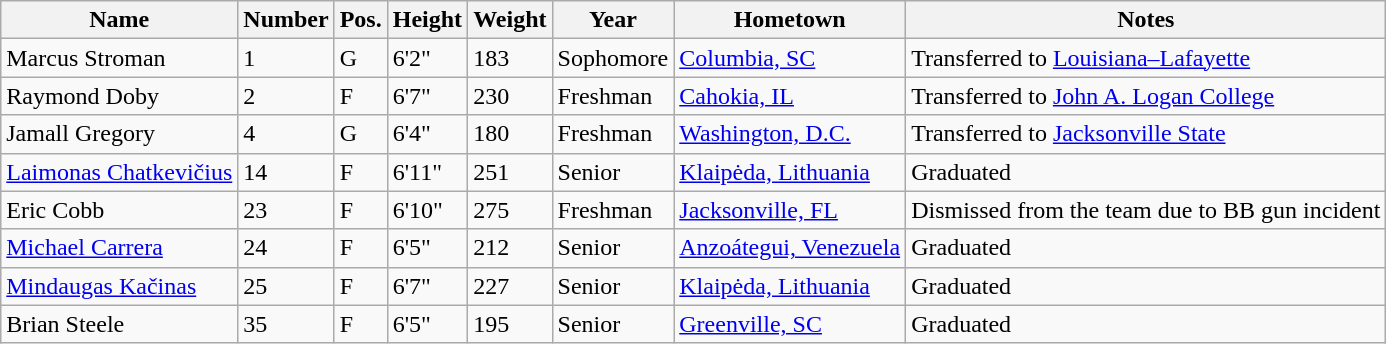<table class="wikitable sortable" border="1">
<tr>
<th>Name</th>
<th>Number</th>
<th>Pos.</th>
<th>Height</th>
<th>Weight</th>
<th>Year</th>
<th>Hometown</th>
<th class="unsortable">Notes</th>
</tr>
<tr>
<td>Marcus Stroman</td>
<td>1</td>
<td>G</td>
<td>6'2"</td>
<td>183</td>
<td>Sophomore</td>
<td><a href='#'>Columbia, SC</a></td>
<td>Transferred to <a href='#'>Louisiana–Lafayette</a></td>
</tr>
<tr>
<td>Raymond Doby</td>
<td>2</td>
<td>F</td>
<td>6'7"</td>
<td>230</td>
<td>Freshman</td>
<td><a href='#'>Cahokia, IL</a></td>
<td>Transferred to <a href='#'>John A. Logan College</a></td>
</tr>
<tr>
<td>Jamall Gregory</td>
<td>4</td>
<td>G</td>
<td>6'4"</td>
<td>180</td>
<td>Freshman</td>
<td><a href='#'>Washington, D.C.</a></td>
<td>Transferred to <a href='#'>Jacksonville State</a></td>
</tr>
<tr>
<td><a href='#'>Laimonas Chatkevičius</a></td>
<td>14</td>
<td>F</td>
<td>6'11"</td>
<td>251</td>
<td>Senior</td>
<td><a href='#'>Klaipėda, Lithuania</a></td>
<td>Graduated</td>
</tr>
<tr>
<td>Eric Cobb</td>
<td>23</td>
<td>F</td>
<td>6'10"</td>
<td>275</td>
<td>Freshman</td>
<td><a href='#'>Jacksonville, FL</a></td>
<td>Dismissed from the team due to BB gun incident</td>
</tr>
<tr>
<td><a href='#'>Michael Carrera</a></td>
<td>24</td>
<td>F</td>
<td>6'5"</td>
<td>212</td>
<td>Senior</td>
<td><a href='#'>Anzoátegui, Venezuela</a></td>
<td>Graduated</td>
</tr>
<tr>
<td><a href='#'>Mindaugas Kačinas</a></td>
<td>25</td>
<td>F</td>
<td>6'7"</td>
<td>227</td>
<td>Senior</td>
<td><a href='#'>Klaipėda, Lithuania</a></td>
<td>Graduated</td>
</tr>
<tr>
<td>Brian Steele</td>
<td>35</td>
<td>F</td>
<td>6'5"</td>
<td>195</td>
<td>Senior</td>
<td><a href='#'>Greenville, SC</a></td>
<td>Graduated</td>
</tr>
</table>
